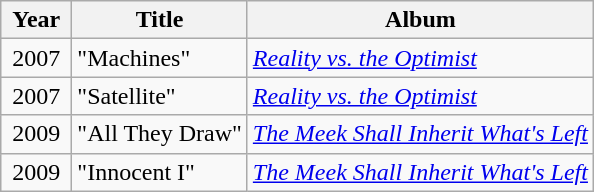<table class="wikitable">
<tr>
<th width="40">Year</th>
<th>Title</th>
<th>Album</th>
</tr>
<tr>
<td align="center" valign="top">2007</td>
<td align="left" valign="top">"Machines"</td>
<td align="left" valign="top"><em><a href='#'>Reality vs. the Optimist</a></em></td>
</tr>
<tr>
<td align="center" valign="top">2007</td>
<td align="left" valign="top">"Satellite"</td>
<td align="left" valign="top"><em><a href='#'>Reality vs. the Optimist</a></em></td>
</tr>
<tr>
<td align="center" valign="top">2009</td>
<td align="left" valign="top">"All They Draw"</td>
<td align="left" valign="top"><em><a href='#'>The Meek Shall Inherit What's Left</a></em></td>
</tr>
<tr>
<td align="center" valign="top">2009</td>
<td align="left" valign="top">"Innocent I"</td>
<td align="left" valign="top"><em><a href='#'>The Meek Shall Inherit What's Left</a></em></td>
</tr>
</table>
